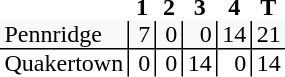<table style="border-collapse: collapse;">
<tr>
<th style="text-align: left;"></th>
<th style="text-align: center; padding: 0px 3px 0px 3px; width:12px;">1</th>
<th style="text-align: center; padding: 0px 3px 0px 3px; width:12px;">2</th>
<th style="text-align: center; padding: 0px 3px 0px 3px; width:12px;">3</th>
<th style="text-align: center; padding: 0px 3px 0px 3px; width:12px;">4</th>
<th style="text-align: center; padding: 0px 3px 0px 3px; width:12px;">T</th>
</tr>
<tr>
<td style="background: #f8f9fa; text-align: left; border-bottom: 1px solid black; padding: 0px 3px 0px 3px;">Pennridge</td>
<td style="background: #f8f9fa; border-left: 1px solid black; border-bottom: 1px solid black; text-align: right; padding: 0px 3px 0px 3px;">7</td>
<td style="background: #f8f9fa; border-left: 1px solid black; border-bottom: 1px solid black; text-align: right; padding: 0px 3px 0px 3px;">0</td>
<td style="background: #f8f9fa; border-left: 1px solid black; border-bottom: 1px solid black; text-align: right; padding: 0px 3px 0px 3px;">0</td>
<td style="background: #f8f9fa; border-left: 1px solid black; border-bottom: 1px solid black; text-align: right; padding: 0px 3px 0px 3px;">14</td>
<td style="background: #f8f9fa; border-left: 1px solid black; border-bottom: 1px solid black; text-align: right; padding: 0px 3px 0px 3px;">21</td>
</tr>
<tr>
<td style="text-align: left; padding: 0px 3px 0px 3px;">Quakertown</td>
<td style="border-left: 1px solid black; text-align: right; padding: 0px 3px 0px 3px;">0</td>
<td style="border-left: 1px solid black; text-align: right; padding: 0px 3px 0px 3px;">0</td>
<td style="border-left: 1px solid black; text-align: right; padding: 0px 3px 0px 3px;">14</td>
<td style="border-left: 1px solid black; text-align: right; padding: 0px 3px 0px 3px;">0</td>
<td style="border-left: 1px solid black; text-align: right; padding: 0px 3px 0px 3px;">14</td>
</tr>
</table>
